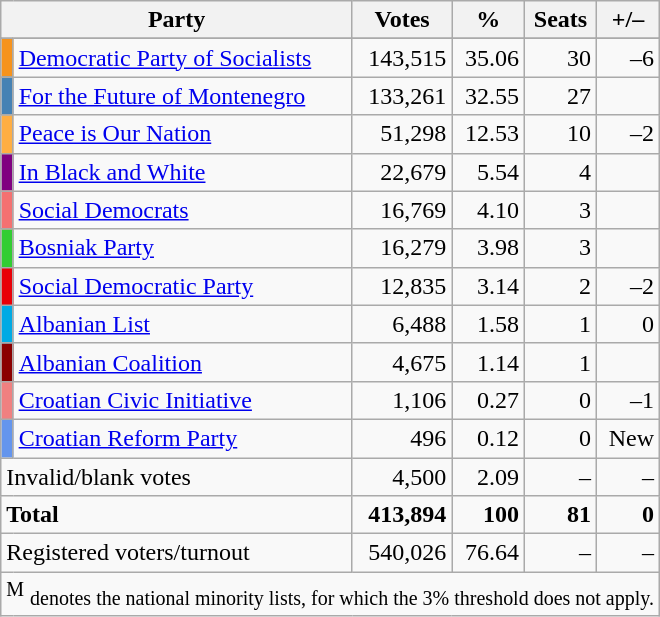<table class=wikitable style=text-align:right>
<tr>
<th colspan=2>Party</th>
<th>Votes</th>
<th>%</th>
<th>Seats</th>
<th>+/–</th>
</tr>
<tr>
</tr>
<tr>
<td style="background-color:#F6931D"></td>
<td align=left><a href='#'>Democratic Party of Socialists</a></td>
<td>143,515</td>
<td>35.06</td>
<td>30</td>
<td>–6</td>
</tr>
<tr>
<td style="background-color:#4682B4"></td>
<td align=left><a href='#'>For the Future of Montenegro</a></td>
<td>133,261</td>
<td>32.55</td>
<td>27</td>
<td> </td>
</tr>
<tr>
<td style="background-color:#ffae42"></td>
<td align=left><a href='#'>Peace is Our Nation</a></td>
<td>51,298</td>
<td>12.53</td>
<td>10</td>
<td>–2</td>
</tr>
<tr>
<td style="background-color:#800080"></td>
<td align=left><a href='#'>In Black and White</a></td>
<td>22,679</td>
<td>5.54</td>
<td>4</td>
<td></td>
</tr>
<tr>
<td style="background-color:#f47171"></td>
<td align=left><a href='#'>Social Democrats</a></td>
<td>16,769</td>
<td>4.10</td>
<td>3</td>
<td></td>
</tr>
<tr>
<td style="background-color:#32CD32"></td>
<td align=left><a href='#'>Bosniak Party</a></td>
<td>16,279</td>
<td>3.98</td>
<td>3</td>
<td></td>
</tr>
<tr>
<td style="background-color:#E90007"></td>
<td align=left><a href='#'>Social Democratic Party</a></td>
<td>12,835</td>
<td>3.14</td>
<td>2</td>
<td>–2</td>
</tr>
<tr>
<td style="background-color:#00AAE4"></td>
<td align=left><a href='#'>Albanian List</a></td>
<td>6,488</td>
<td>1.58</td>
<td>1</td>
<td>0</td>
</tr>
<tr>
<td style="background-color:#8B0000"></td>
<td align=left><a href='#'>Albanian Coalition</a></td>
<td>4,675</td>
<td>1.14</td>
<td>1</td>
<td></td>
</tr>
<tr>
<td style="background-color:#f08080"></td>
<td align=left><a href='#'>Croatian Civic Initiative</a></td>
<td>1,106</td>
<td>0.27</td>
<td>0</td>
<td>–1</td>
</tr>
<tr>
<td style="background-color:#6495ED"></td>
<td align=left><a href='#'>Croatian Reform Party</a></td>
<td>496</td>
<td>0.12</td>
<td>0</td>
<td>New</td>
</tr>
<tr>
<td align=left colspan=2>Invalid/blank votes</td>
<td>4,500</td>
<td>2.09</td>
<td>–</td>
<td>–</td>
</tr>
<tr>
<td align=left colspan=2><strong>Total</strong></td>
<td><strong>413,894 </strong></td>
<td><strong>100</strong></td>
<td><strong>81</strong></td>
<td><strong>0</strong></td>
</tr>
<tr>
<td align=left colspan=2>Registered voters/turnout</td>
<td>540,026</td>
<td>76.64</td>
<td>–</td>
<td>–</td>
</tr>
<tr>
<td colspan="6" align="left"><sup>M</sup> <small>denotes the national minority lists, for which the 3% threshold does not apply.</small></td>
</tr>
</table>
